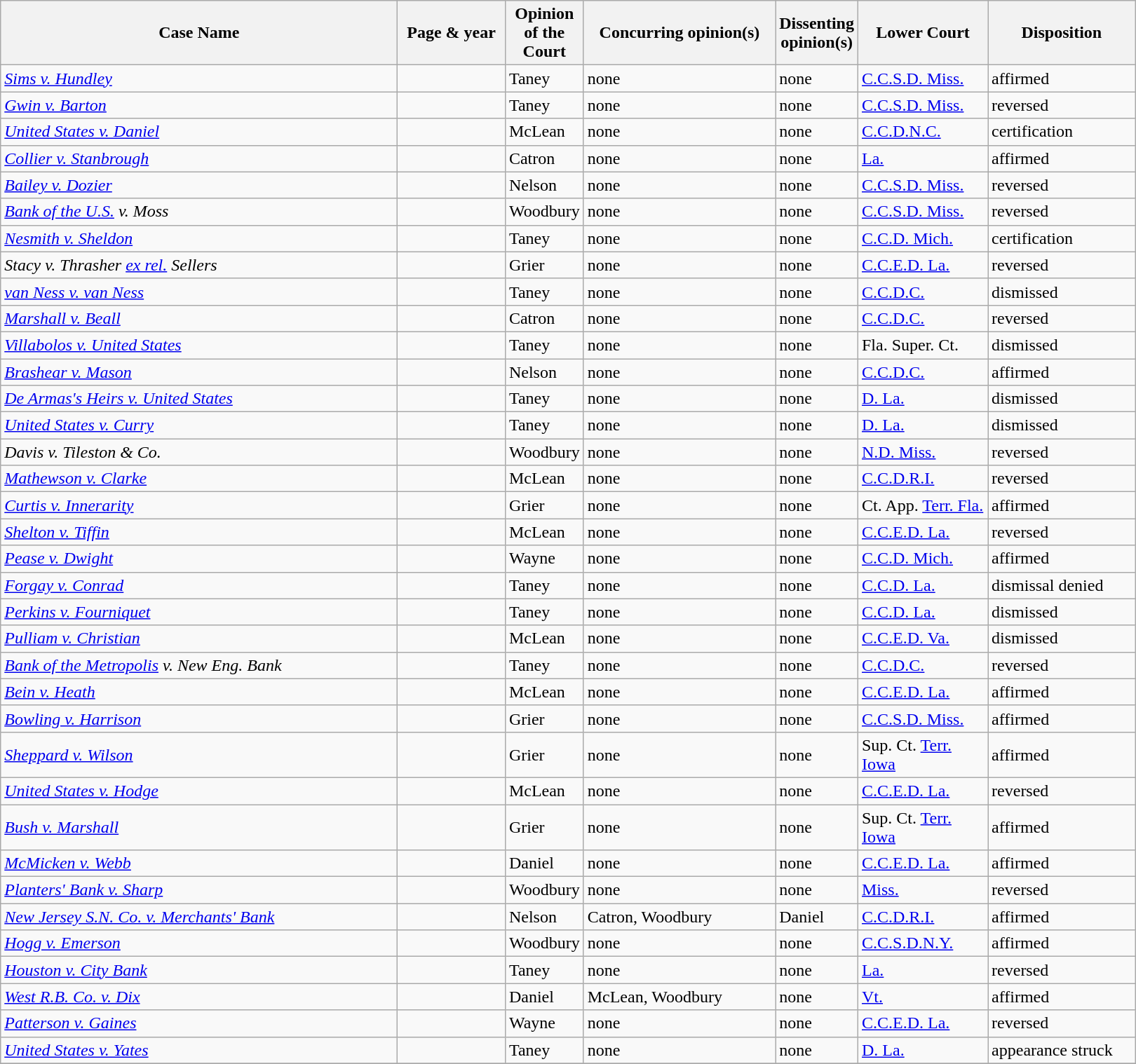<table class="wikitable sortable">
<tr>
<th scope="col" style="width: 370px;">Case Name</th>
<th scope="col" style="width: 95px;">Page & year</th>
<th scope="col" style="width: 10px;">Opinion of the Court</th>
<th scope="col" style="width: 175px;">Concurring opinion(s)</th>
<th scope="col" style="width: 10px;">Dissenting opinion(s)</th>
<th scope="col" style="width: 116px;">Lower Court</th>
<th scope="col" style="width: 133px;">Disposition</th>
</tr>
<tr>
<td><em><a href='#'>Sims v. Hundley</a></em></td>
<td align="right"></td>
<td>Taney</td>
<td>none</td>
<td>none</td>
<td><a href='#'>C.C.S.D. Miss.</a></td>
<td>affirmed</td>
</tr>
<tr>
<td><em><a href='#'>Gwin v. Barton</a></em></td>
<td align="right"></td>
<td>Taney</td>
<td>none</td>
<td>none</td>
<td><a href='#'>C.C.S.D. Miss.</a></td>
<td>reversed</td>
</tr>
<tr>
<td><em><a href='#'>United States v. Daniel</a></em></td>
<td align="right"></td>
<td>McLean</td>
<td>none</td>
<td>none</td>
<td><a href='#'>C.C.D.N.C.</a></td>
<td>certification</td>
</tr>
<tr>
<td><em><a href='#'>Collier v. Stanbrough</a></em></td>
<td align="right"></td>
<td>Catron</td>
<td>none</td>
<td>none</td>
<td><a href='#'>La.</a></td>
<td>affirmed</td>
</tr>
<tr>
<td><em><a href='#'>Bailey v. Dozier</a></em></td>
<td align="right"></td>
<td>Nelson</td>
<td>none</td>
<td>none</td>
<td><a href='#'>C.C.S.D. Miss.</a></td>
<td>reversed</td>
</tr>
<tr>
<td><em><a href='#'>Bank of the U.S.</a> v. Moss</em></td>
<td align="right"></td>
<td>Woodbury</td>
<td>none</td>
<td>none</td>
<td><a href='#'>C.C.S.D. Miss.</a></td>
<td>reversed</td>
</tr>
<tr>
<td><em><a href='#'>Nesmith v. Sheldon</a></em></td>
<td align="right"></td>
<td>Taney</td>
<td>none</td>
<td>none</td>
<td><a href='#'>C.C.D. Mich.</a></td>
<td>certification</td>
</tr>
<tr>
<td><em>Stacy v. Thrasher <a href='#'>ex rel.</a> Sellers</em></td>
<td align="right"></td>
<td>Grier</td>
<td>none</td>
<td>none</td>
<td><a href='#'>C.C.E.D. La.</a></td>
<td>reversed</td>
</tr>
<tr>
<td><em><a href='#'>van Ness v. van Ness</a></em></td>
<td align="right"></td>
<td>Taney</td>
<td>none</td>
<td>none</td>
<td><a href='#'>C.C.D.C.</a></td>
<td>dismissed</td>
</tr>
<tr>
<td><em><a href='#'>Marshall v. Beall</a></em></td>
<td align="right"></td>
<td>Catron</td>
<td>none</td>
<td>none</td>
<td><a href='#'>C.C.D.C.</a></td>
<td>reversed</td>
</tr>
<tr>
<td><em><a href='#'>Villabolos v. United States</a></em></td>
<td align="right"></td>
<td>Taney</td>
<td>none</td>
<td>none</td>
<td>Fla. Super. Ct.</td>
<td>dismissed</td>
</tr>
<tr>
<td><em><a href='#'>Brashear v. Mason</a></em></td>
<td align="right"></td>
<td>Nelson</td>
<td>none</td>
<td>none</td>
<td><a href='#'>C.C.D.C.</a></td>
<td>affirmed</td>
</tr>
<tr>
<td><em><a href='#'>De Armas's Heirs v. United States</a></em></td>
<td align="right"></td>
<td>Taney</td>
<td>none</td>
<td>none</td>
<td><a href='#'>D. La.</a></td>
<td>dismissed</td>
</tr>
<tr>
<td><em><a href='#'>United States v. Curry</a></em></td>
<td align="right"></td>
<td>Taney</td>
<td>none</td>
<td>none</td>
<td><a href='#'>D. La.</a></td>
<td>dismissed</td>
</tr>
<tr>
<td><em>Davis v. Tileston & Co.</em></td>
<td align="right"></td>
<td>Woodbury</td>
<td>none</td>
<td>none</td>
<td><a href='#'>N.D. Miss.</a></td>
<td>reversed</td>
</tr>
<tr>
<td><em><a href='#'>Mathewson v. Clarke</a></em></td>
<td align="right"></td>
<td>McLean</td>
<td>none</td>
<td>none</td>
<td><a href='#'>C.C.D.R.I.</a></td>
<td>reversed</td>
</tr>
<tr>
<td><em><a href='#'>Curtis v. Innerarity</a></em></td>
<td align="right"></td>
<td>Grier</td>
<td>none</td>
<td>none</td>
<td>Ct. App. <a href='#'>Terr. Fla.</a></td>
<td>affirmed</td>
</tr>
<tr>
<td><em><a href='#'>Shelton v. Tiffin</a></em></td>
<td align="right"></td>
<td>McLean</td>
<td>none</td>
<td>none</td>
<td><a href='#'>C.C.E.D. La.</a></td>
<td>reversed</td>
</tr>
<tr>
<td><em><a href='#'>Pease v. Dwight</a></em></td>
<td align="right"></td>
<td>Wayne</td>
<td>none</td>
<td>none</td>
<td><a href='#'>C.C.D. Mich.</a></td>
<td>affirmed</td>
</tr>
<tr>
<td><em><a href='#'>Forgay v. Conrad</a></em></td>
<td align="right"></td>
<td>Taney</td>
<td>none</td>
<td>none</td>
<td><a href='#'>C.C.D. La.</a></td>
<td>dismissal denied</td>
</tr>
<tr>
<td><em><a href='#'>Perkins v. Fourniquet</a></em></td>
<td align="right"></td>
<td>Taney</td>
<td>none</td>
<td>none</td>
<td><a href='#'>C.C.D. La.</a></td>
<td>dismissed</td>
</tr>
<tr>
<td><em><a href='#'>Pulliam v. Christian</a></em></td>
<td align="right"></td>
<td>McLean</td>
<td>none</td>
<td>none</td>
<td><a href='#'>C.C.E.D. Va.</a></td>
<td>dismissed</td>
</tr>
<tr>
<td><em><a href='#'>Bank of the Metropolis</a> v. New Eng. Bank</em></td>
<td align="right"></td>
<td>Taney</td>
<td>none</td>
<td>none</td>
<td><a href='#'>C.C.D.C.</a></td>
<td>reversed</td>
</tr>
<tr>
<td><em><a href='#'>Bein v. Heath</a></em></td>
<td align="right"></td>
<td>McLean</td>
<td>none</td>
<td>none</td>
<td><a href='#'>C.C.E.D. La.</a></td>
<td>affirmed</td>
</tr>
<tr>
<td><em><a href='#'>Bowling v. Harrison</a></em></td>
<td align="right"></td>
<td>Grier</td>
<td>none</td>
<td>none</td>
<td><a href='#'>C.C.S.D. Miss.</a></td>
<td>affirmed</td>
</tr>
<tr>
<td><em><a href='#'>Sheppard v. Wilson</a></em></td>
<td align="right"></td>
<td>Grier</td>
<td>none</td>
<td>none</td>
<td>Sup. Ct. <a href='#'>Terr. Iowa</a></td>
<td>affirmed</td>
</tr>
<tr>
<td><em><a href='#'>United States v. Hodge</a></em></td>
<td align="right"></td>
<td>McLean</td>
<td>none</td>
<td>none</td>
<td><a href='#'>C.C.E.D. La.</a></td>
<td>reversed</td>
</tr>
<tr>
<td><em><a href='#'>Bush v. Marshall</a></em></td>
<td align="right"></td>
<td>Grier</td>
<td>none</td>
<td>none</td>
<td>Sup. Ct. <a href='#'>Terr. Iowa</a></td>
<td>affirmed</td>
</tr>
<tr>
<td><em><a href='#'>McMicken v. Webb</a></em></td>
<td align="right"></td>
<td>Daniel</td>
<td>none</td>
<td>none</td>
<td><a href='#'>C.C.E.D. La.</a></td>
<td>affirmed</td>
</tr>
<tr>
<td><em><a href='#'>Planters' Bank v. Sharp</a></em></td>
<td align="right"></td>
<td>Woodbury</td>
<td>none</td>
<td>none</td>
<td><a href='#'>Miss.</a></td>
<td>reversed</td>
</tr>
<tr>
<td><em><a href='#'>New Jersey S.N. Co. v. Merchants' Bank</a></em></td>
<td align="right"></td>
<td>Nelson</td>
<td>Catron, Woodbury</td>
<td>Daniel</td>
<td><a href='#'>C.C.D.R.I.</a></td>
<td>affirmed</td>
</tr>
<tr>
<td><em><a href='#'>Hogg v. Emerson</a></em></td>
<td align="right"></td>
<td>Woodbury</td>
<td>none</td>
<td>none</td>
<td><a href='#'>C.C.S.D.N.Y.</a></td>
<td>affirmed</td>
</tr>
<tr>
<td><em><a href='#'>Houston v. City Bank</a></em></td>
<td align="right"></td>
<td>Taney</td>
<td>none</td>
<td>none</td>
<td><a href='#'>La.</a></td>
<td>reversed</td>
</tr>
<tr>
<td><em><a href='#'>West R.B. Co. v. Dix</a></em></td>
<td align="right"></td>
<td>Daniel</td>
<td>McLean, Woodbury</td>
<td>none</td>
<td><a href='#'>Vt.</a></td>
<td>affirmed</td>
</tr>
<tr>
<td><em><a href='#'>Patterson v. Gaines</a></em></td>
<td align="right"></td>
<td>Wayne</td>
<td>none</td>
<td>none</td>
<td><a href='#'>C.C.E.D. La.</a></td>
<td>reversed</td>
</tr>
<tr>
<td><em><a href='#'>United States v. Yates</a></em></td>
<td align="right"></td>
<td>Taney</td>
<td>none</td>
<td>none</td>
<td><a href='#'>D. La.</a></td>
<td>appearance struck</td>
</tr>
<tr>
</tr>
</table>
